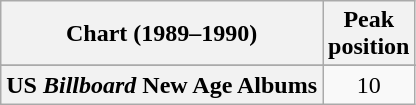<table class="wikitable sortable plainrowheaders">
<tr>
<th scope="col">Chart (1989–1990)</th>
<th scope="col">Peak<br>position</th>
</tr>
<tr>
</tr>
<tr>
</tr>
<tr>
</tr>
<tr>
</tr>
<tr>
</tr>
<tr>
</tr>
<tr>
</tr>
<tr>
<th scope="row">US <em>Billboard</em> New Age Albums</th>
<td align="center">10</td>
</tr>
</table>
